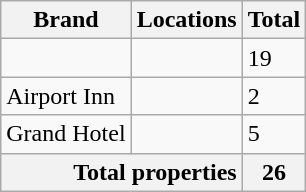<table class="wikitable sortable">
<tr>
<th>Brand</th>
<th class="unsortable">Locations</th>
<th>Total</th>
</tr>
<tr>
<td></td>
<td></td>
<td>19</td>
</tr>
<tr>
<td>Airport Inn</td>
<td></td>
<td>2</td>
</tr>
<tr>
<td>Grand Hotel</td>
<td></td>
<td>5</td>
</tr>
<tr class="sortbottom">
<th colspan="2" style="text-align:right;">Total properties</th>
<th>26</th>
</tr>
</table>
